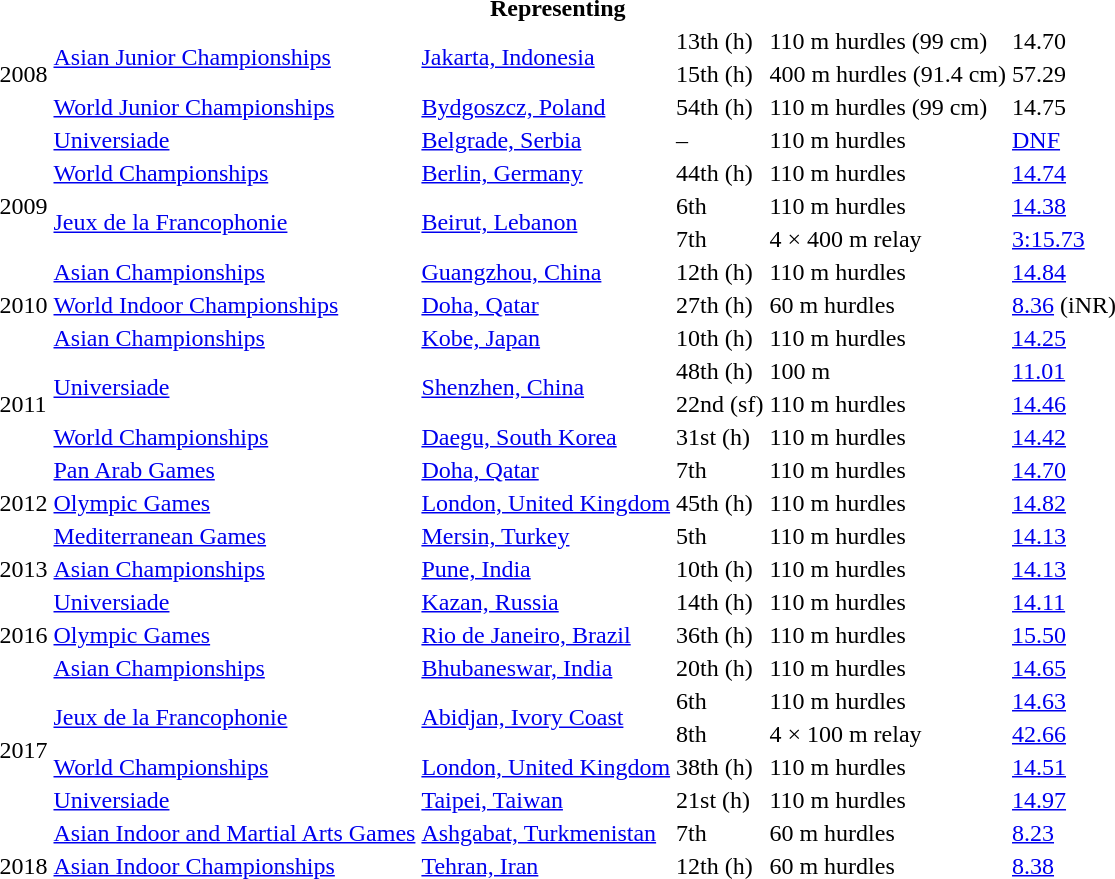<table>
<tr>
<th colspan="6">Representing </th>
</tr>
<tr>
<td rowspan=3>2008</td>
<td rowspan=2><a href='#'>Asian Junior Championships</a></td>
<td rowspan=2><a href='#'>Jakarta, Indonesia</a></td>
<td>13th (h)</td>
<td>110 m hurdles (99 cm)</td>
<td>14.70</td>
</tr>
<tr>
<td>15th (h)</td>
<td>400 m hurdles (91.4 cm)</td>
<td>57.29</td>
</tr>
<tr>
<td><a href='#'>World Junior Championships</a></td>
<td><a href='#'>Bydgoszcz, Poland</a></td>
<td>54th (h)</td>
<td>110 m hurdles (99 cm)</td>
<td>14.75</td>
</tr>
<tr>
<td rowspan=5>2009</td>
<td><a href='#'>Universiade</a></td>
<td><a href='#'>Belgrade, Serbia</a></td>
<td>–</td>
<td>110 m hurdles</td>
<td><a href='#'>DNF</a></td>
</tr>
<tr>
<td><a href='#'>World Championships</a></td>
<td><a href='#'>Berlin, Germany</a></td>
<td>44th (h)</td>
<td>110 m hurdles</td>
<td><a href='#'>14.74</a></td>
</tr>
<tr>
<td rowspan=2><a href='#'>Jeux de la Francophonie</a></td>
<td rowspan=2><a href='#'>Beirut, Lebanon</a></td>
<td>6th</td>
<td>110 m hurdles</td>
<td><a href='#'>14.38</a></td>
</tr>
<tr>
<td>7th</td>
<td>4 × 400 m relay</td>
<td><a href='#'>3:15.73</a></td>
</tr>
<tr>
<td><a href='#'>Asian Championships</a></td>
<td><a href='#'>Guangzhou, China</a></td>
<td>12th (h)</td>
<td>110 m hurdles</td>
<td><a href='#'>14.84</a></td>
</tr>
<tr>
<td>2010</td>
<td><a href='#'>World Indoor Championships</a></td>
<td><a href='#'>Doha, Qatar</a></td>
<td>27th (h)</td>
<td>60 m hurdles</td>
<td><a href='#'>8.36</a> (iNR)</td>
</tr>
<tr>
<td rowspan=5>2011</td>
<td><a href='#'>Asian Championships</a></td>
<td><a href='#'>Kobe, Japan</a></td>
<td>10th (h)</td>
<td>110 m hurdles</td>
<td><a href='#'>14.25</a></td>
</tr>
<tr>
<td rowspan=2><a href='#'>Universiade</a></td>
<td rowspan=2><a href='#'>Shenzhen, China</a></td>
<td>48th (h)</td>
<td>100 m</td>
<td><a href='#'>11.01</a></td>
</tr>
<tr>
<td>22nd (sf)</td>
<td>110 m hurdles</td>
<td><a href='#'>14.46</a></td>
</tr>
<tr>
<td><a href='#'>World Championships</a></td>
<td><a href='#'>Daegu, South Korea</a></td>
<td>31st (h)</td>
<td>110 m hurdles</td>
<td><a href='#'>14.42</a></td>
</tr>
<tr>
<td><a href='#'>Pan Arab Games</a></td>
<td><a href='#'>Doha, Qatar</a></td>
<td>7th</td>
<td>110 m hurdles</td>
<td><a href='#'>14.70</a></td>
</tr>
<tr>
<td>2012</td>
<td><a href='#'>Olympic Games</a></td>
<td><a href='#'>London, United Kingdom</a></td>
<td>45th (h)</td>
<td>110 m hurdles</td>
<td><a href='#'>14.82</a></td>
</tr>
<tr>
<td rowspan=3>2013</td>
<td><a href='#'>Mediterranean Games</a></td>
<td><a href='#'>Mersin, Turkey</a></td>
<td>5th</td>
<td>110 m hurdles</td>
<td><a href='#'>14.13</a></td>
</tr>
<tr>
<td><a href='#'>Asian Championships</a></td>
<td><a href='#'>Pune, India</a></td>
<td>10th (h)</td>
<td>110 m hurdles</td>
<td><a href='#'>14.13</a></td>
</tr>
<tr>
<td><a href='#'>Universiade</a></td>
<td><a href='#'>Kazan, Russia</a></td>
<td>14th (h)</td>
<td>110 m hurdles</td>
<td><a href='#'>14.11</a></td>
</tr>
<tr>
<td>2016</td>
<td><a href='#'>Olympic Games</a></td>
<td><a href='#'>Rio de Janeiro, Brazil</a></td>
<td>36th (h)</td>
<td>110 m hurdles</td>
<td><a href='#'>15.50</a></td>
</tr>
<tr>
<td rowspan=6>2017</td>
<td><a href='#'>Asian Championships</a></td>
<td><a href='#'>Bhubaneswar, India</a></td>
<td>20th (h)</td>
<td>110 m hurdles</td>
<td><a href='#'>14.65</a></td>
</tr>
<tr>
<td rowspan=2><a href='#'>Jeux de la Francophonie</a></td>
<td rowspan=2><a href='#'>Abidjan, Ivory Coast</a></td>
<td>6th</td>
<td>110 m hurdles</td>
<td><a href='#'>14.63</a></td>
</tr>
<tr>
<td>8th</td>
<td>4 × 100 m relay</td>
<td><a href='#'>42.66</a></td>
</tr>
<tr>
<td><a href='#'>World Championships</a></td>
<td><a href='#'>London, United Kingdom</a></td>
<td>38th (h)</td>
<td>110 m hurdles</td>
<td><a href='#'>14.51</a></td>
</tr>
<tr>
<td><a href='#'>Universiade</a></td>
<td><a href='#'>Taipei, Taiwan</a></td>
<td>21st (h)</td>
<td>110 m hurdles</td>
<td><a href='#'>14.97</a></td>
</tr>
<tr>
<td><a href='#'>Asian Indoor and Martial Arts Games</a></td>
<td><a href='#'>Ashgabat, Turkmenistan</a></td>
<td>7th</td>
<td>60 m hurdles</td>
<td><a href='#'>8.23</a></td>
</tr>
<tr>
<td>2018</td>
<td><a href='#'>Asian Indoor Championships</a></td>
<td><a href='#'>Tehran, Iran</a></td>
<td>12th (h)</td>
<td>60 m hurdles</td>
<td><a href='#'>8.38</a></td>
</tr>
</table>
